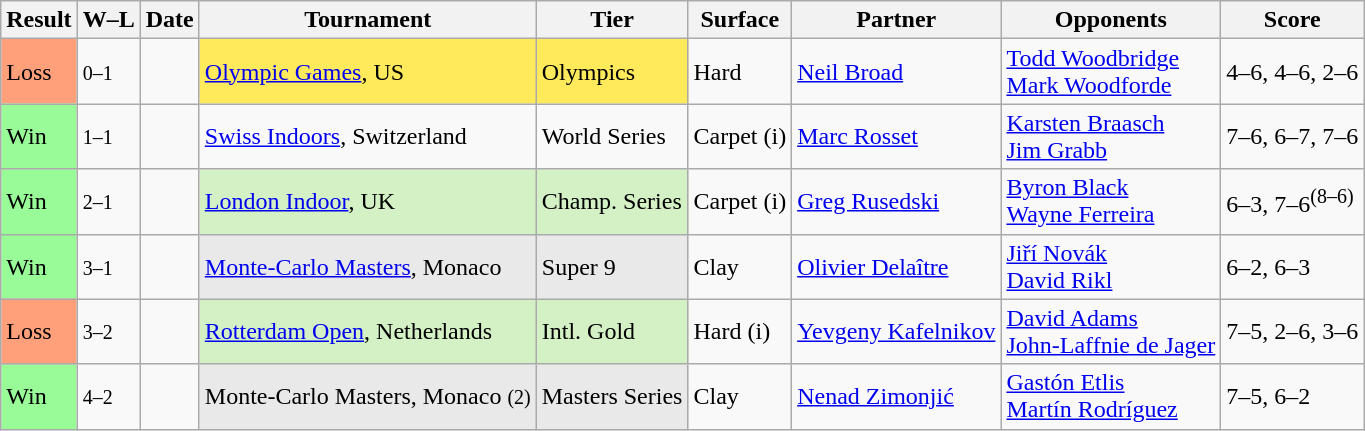<table class="sortable wikitable">
<tr>
<th>Result</th>
<th class="unsortable">W–L</th>
<th>Date</th>
<th>Tournament</th>
<th>Tier</th>
<th>Surface</th>
<th>Partner</th>
<th>Opponents</th>
<th class="unsortable">Score</th>
</tr>
<tr>
<td style="background:#ffa07a;">Loss</td>
<td><small>0–1</small></td>
<td><a href='#'></a></td>
<td style="background:#FFEA5C;"><a href='#'>Olympic Games</a>, US</td>
<td style="background:#FFEA5C;">Olympics</td>
<td>Hard</td>
<td> <a href='#'>Neil Broad</a></td>
<td> <a href='#'>Todd Woodbridge</a><br> <a href='#'>Mark Woodforde</a></td>
<td>4–6, 4–6, 2–6</td>
</tr>
<tr>
<td style="background:#98fb98;">Win</td>
<td><small>1–1</small></td>
<td><a href='#'></a></td>
<td><a href='#'>Swiss Indoors</a>, Switzerland</td>
<td>World Series</td>
<td>Carpet (i)</td>
<td> <a href='#'>Marc Rosset</a></td>
<td> <a href='#'>Karsten Braasch</a><br> <a href='#'>Jim Grabb</a></td>
<td>7–6, 6–7, 7–6</td>
</tr>
<tr>
<td style="background:#98fb98;">Win</td>
<td><small>2–1</small></td>
<td><a href='#'></a></td>
<td style="background:#D4F1C5;"><a href='#'>London Indoor</a>, UK</td>
<td style="background:#D4F1C5;">Champ. Series</td>
<td>Carpet (i)</td>
<td> <a href='#'>Greg Rusedski</a></td>
<td> <a href='#'>Byron Black</a><br> <a href='#'>Wayne Ferreira</a></td>
<td>6–3, 7–6<sup>(8–6)</sup></td>
</tr>
<tr>
<td style="background:#98fb98;">Win</td>
<td><small>3–1</small></td>
<td><a href='#'></a></td>
<td style="background:#E9E9E9;"><a href='#'>Monte-Carlo Masters</a>, Monaco</td>
<td style="background:#E9E9E9;">Super 9</td>
<td>Clay</td>
<td> <a href='#'>Olivier Delaître</a></td>
<td> <a href='#'>Jiří Novák</a><br> <a href='#'>David Rikl</a></td>
<td>6–2, 6–3</td>
</tr>
<tr>
<td style="background:#ffa07a;">Loss</td>
<td><small>3–2</small></td>
<td><a href='#'></a></td>
<td style="background:#D4F1C5;"><a href='#'>Rotterdam Open</a>, Netherlands</td>
<td style="background:#D4F1C5;">Intl. Gold</td>
<td>Hard (i)</td>
<td> <a href='#'>Yevgeny Kafelnikov</a></td>
<td> <a href='#'>David Adams</a><br> <a href='#'>John-Laffnie de Jager</a></td>
<td>7–5, 2–6, 3–6</td>
</tr>
<tr>
<td style="background:#98fb98;">Win</td>
<td><small>4–2</small></td>
<td><a href='#'></a></td>
<td style="background:#E9E9E9;">Monte-Carlo Masters, Monaco <small>(2)</small></td>
<td style="background:#E9E9E9;">Masters Series</td>
<td>Clay</td>
<td> <a href='#'>Nenad Zimonjić</a></td>
<td> <a href='#'>Gastón Etlis</a><br> <a href='#'>Martín Rodríguez</a></td>
<td>7–5, 6–2</td>
</tr>
</table>
